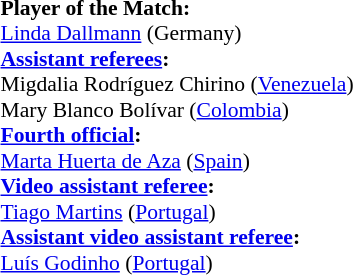<table style="width:100%; font-size:90%;">
<tr>
<td><br><strong>Player of the Match:</strong>
<br><a href='#'>Linda Dallmann</a> (Germany)<br><strong><a href='#'>Assistant referees</a>:</strong>
<br>Migdalia Rodríguez Chirino (<a href='#'>Venezuela</a>)
<br>Mary Blanco Bolívar (<a href='#'>Colombia</a>)
<br><strong><a href='#'>Fourth official</a>:</strong>
<br><a href='#'>Marta Huerta de Aza</a> (<a href='#'>Spain</a>)
<br><strong><a href='#'>Video assistant referee</a>:</strong>
<br><a href='#'>Tiago Martins</a> (<a href='#'>Portugal</a>)
<br><strong><a href='#'>Assistant video assistant referee</a>:</strong>
<br><a href='#'>Luís Godinho</a> (<a href='#'>Portugal</a>)</td>
</tr>
</table>
